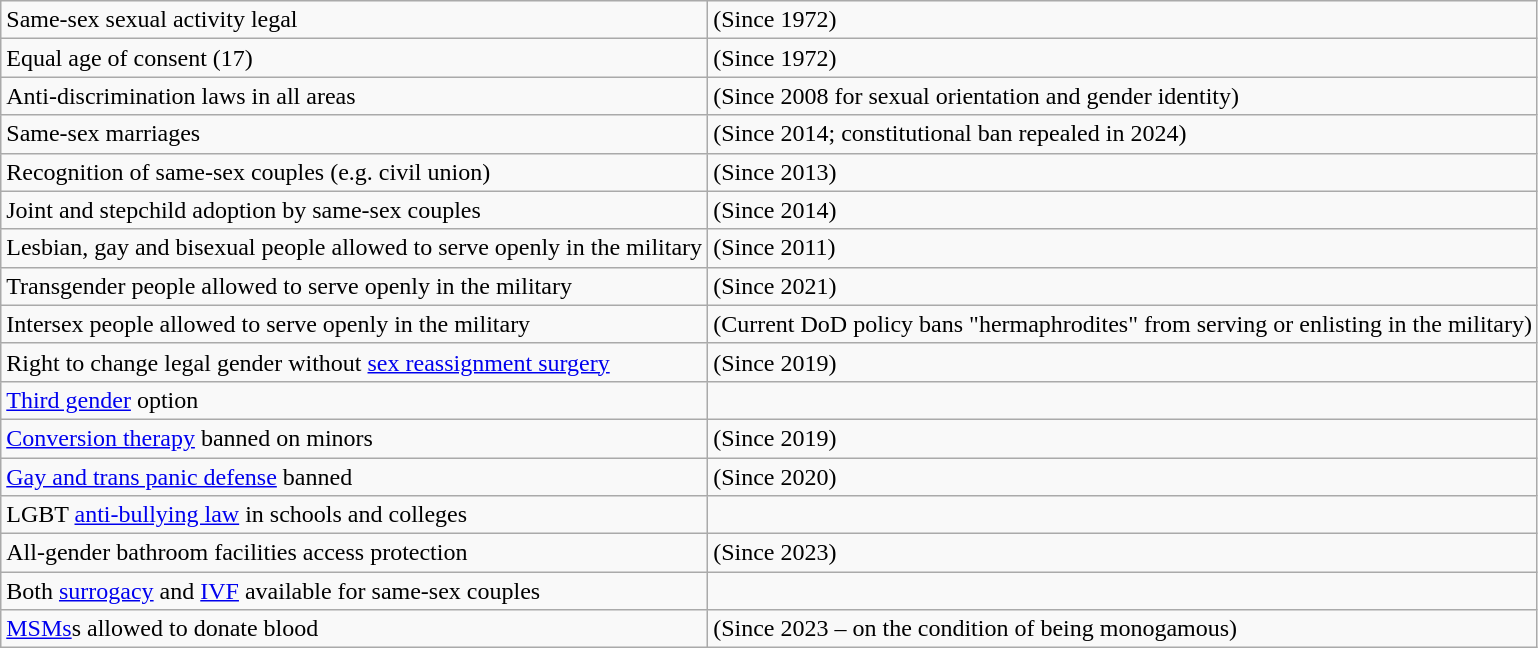<table class="wikitable">
<tr>
<td>Same-sex sexual activity legal</td>
<td> (Since 1972)</td>
</tr>
<tr>
<td>Equal age of consent (17)</td>
<td> (Since 1972)</td>
</tr>
<tr>
<td>Anti-discrimination laws in all areas</td>
<td> (Since 2008 for sexual orientation and gender identity)</td>
</tr>
<tr>
<td>Same-sex marriages</td>
<td> (Since 2014; constitutional ban repealed in 2024)</td>
</tr>
<tr>
<td>Recognition of same-sex couples (e.g. civil union)</td>
<td> (Since 2013)</td>
</tr>
<tr>
<td>Joint and stepchild adoption by same-sex couples</td>
<td> (Since 2014)</td>
</tr>
<tr>
<td>Lesbian, gay and bisexual people allowed to serve openly in the military</td>
<td> (Since 2011)</td>
</tr>
<tr>
<td>Transgender people allowed to serve openly in the military</td>
<td> (Since 2021)</td>
</tr>
<tr>
<td>Intersex people allowed to serve openly in the military</td>
<td> (Current DoD policy bans "hermaphrodites" from serving or enlisting in the military)</td>
</tr>
<tr>
<td>Right to change legal gender without <a href='#'>sex reassignment surgery</a></td>
<td> (Since 2019)</td>
</tr>
<tr>
<td><a href='#'>Third gender</a> option</td>
<td></td>
</tr>
<tr>
<td><a href='#'>Conversion therapy</a> banned on minors</td>
<td> (Since 2019)</td>
</tr>
<tr>
<td><a href='#'>Gay and trans panic defense</a> banned</td>
<td> (Since 2020)</td>
</tr>
<tr>
<td>LGBT <a href='#'>anti-bullying law</a> in schools and colleges</td>
<td></td>
</tr>
<tr>
<td>All-gender bathroom facilities access protection</td>
<td> (Since 2023)</td>
</tr>
<tr>
<td>Both <a href='#'>surrogacy</a> and <a href='#'>IVF</a> available for same-sex couples</td>
<td></td>
</tr>
<tr>
<td><a href='#'>MSMs</a>s allowed to donate blood</td>
<td> (Since 2023 – on the condition of being monogamous)</td>
</tr>
</table>
